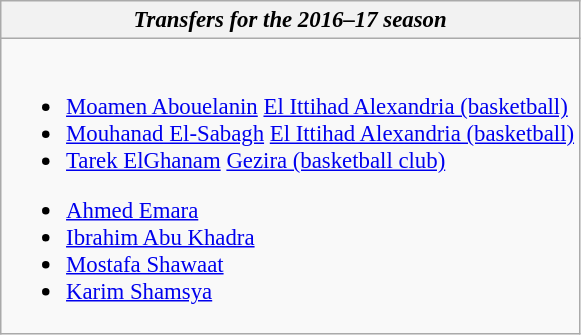<table class="wikitable collapsible collapsed" style="font-size:95%;">
<tr>
<th><em>Transfers for the 2016–17 season</em></th>
</tr>
<tr>
<td><br>
<ul><li> <a href='#'>Moamen Abouelanin</a> <a href='#'>El Ittihad Alexandria (basketball)</a></li><li> <a href='#'>Mouhanad El-Sabagh</a> <a href='#'>El Ittihad Alexandria (basketball)</a></li><li> <a href='#'>Tarek ElGhanam</a> <a href='#'>Gezira (basketball club)</a></li></ul><ul><li> <a href='#'>Ahmed Emara</a></li><li> <a href='#'>Ibrahim Abu Khadra</a></li><li> <a href='#'>Mostafa Shawaat</a></li><li> <a href='#'>Karim Shamsya</a></li></ul></td>
</tr>
</table>
